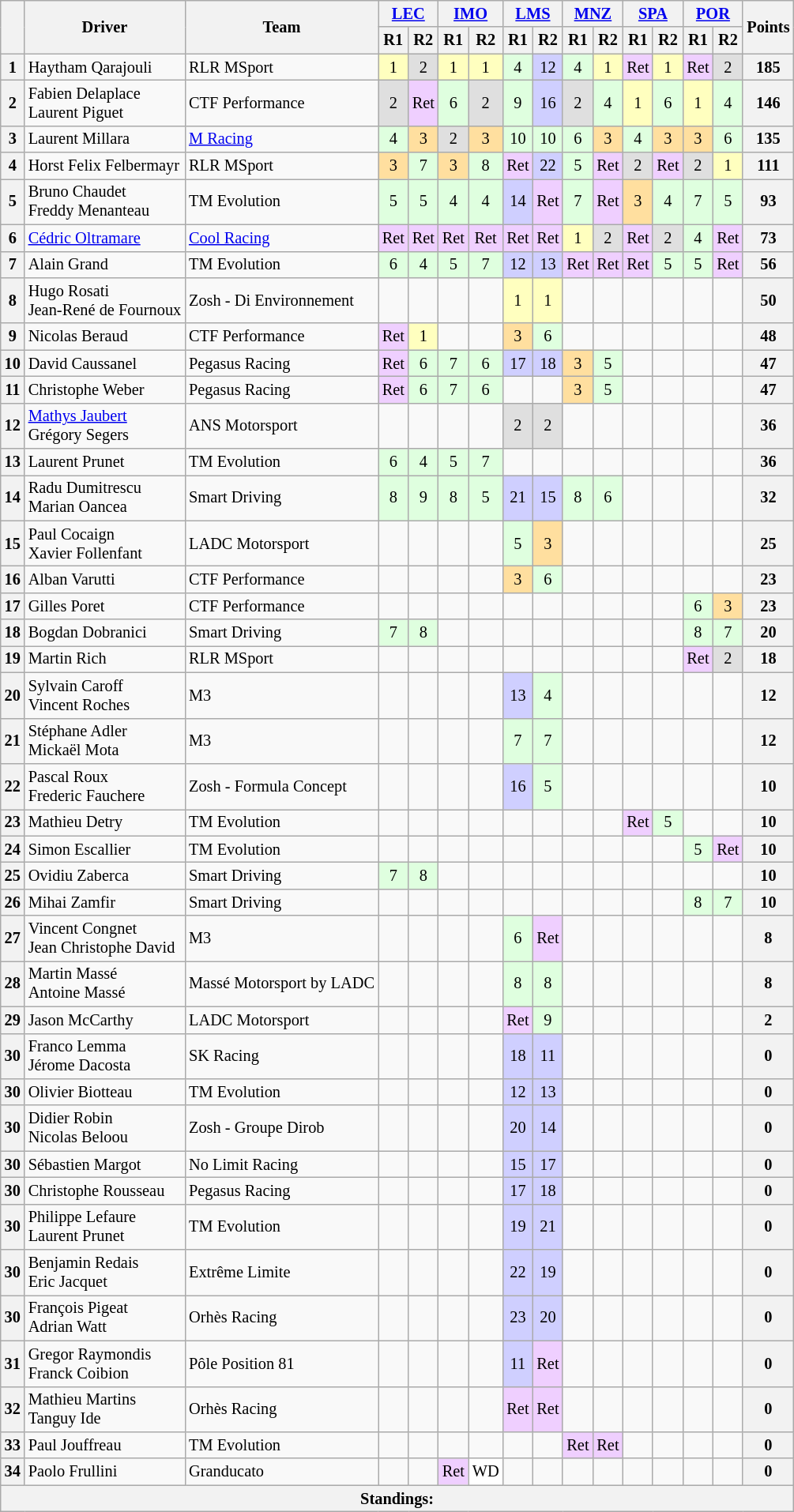<table class="wikitable" style="font-size:85%; text-align:center">
<tr>
<th rowspan=2></th>
<th rowspan=2>Driver</th>
<th rowspan=2>Team</th>
<th colspan=2><a href='#'>LEC</a><br></th>
<th colspan=2><a href='#'>IMO</a><br></th>
<th colspan=2><a href='#'>LMS</a><br></th>
<th colspan=2><a href='#'>MNZ</a><br></th>
<th colspan=2><a href='#'>SPA</a><br></th>
<th colspan=2><a href='#'>POR</a><br></th>
<th rowspan=2>Points</th>
</tr>
<tr>
<th>R1</th>
<th>R2</th>
<th>R1</th>
<th>R2</th>
<th>R1</th>
<th>R2</th>
<th>R1</th>
<th>R2</th>
<th>R1</th>
<th>R2</th>
<th>R1</th>
<th>R2</th>
</tr>
<tr>
<th>1</th>
<td align=left> Haytham Qarajouli</td>
<td align=left> RLR MSport</td>
<td style="background:#ffffbf">1</td>
<td style="background:#dfdfdf">2</td>
<td style="background:#ffffbf">1</td>
<td style="background:#ffffbf">1</td>
<td style="background:#dfffdf">4</td>
<td style="background:#cfcfff">12</td>
<td style="background:#dfffdf">4</td>
<td style="background:#ffffbf">1</td>
<td style="background:#efcfff">Ret</td>
<td style="background:#ffffbf">1</td>
<td style="background:#efcfff">Ret</td>
<td style="background:#dfdfdf">2</td>
<th>185</th>
</tr>
<tr>
<th>2</th>
<td align=left> Fabien Delaplace<br> Laurent Piguet</td>
<td align=left> CTF Performance</td>
<td style="background:#dfdfdf">2</td>
<td style="background:#efcfff">Ret</td>
<td style="background:#dfffdf">6</td>
<td style="background:#dfdfdf">2</td>
<td style="background:#dfffdf">9</td>
<td style="background:#cfcfff">16</td>
<td style="background:#dfdfdf">2</td>
<td style="background:#dfffdf">4</td>
<td style="background:#ffffbf">1</td>
<td style="background:#dfffdf">6</td>
<td style="background:#ffffbf">1</td>
<td style="background:#dfffdf">4</td>
<th>146</th>
</tr>
<tr>
<th>3</th>
<td align=left> Laurent Millara</td>
<td align=left> <a href='#'>M Racing</a></td>
<td style="background:#dfffdf">4</td>
<td style="background:#ffdf9f">3</td>
<td style="background:#dfdfdf">2</td>
<td style="background:#ffdf9f">3</td>
<td style="background:#dfffdf">10</td>
<td style="background:#dfffdf">10</td>
<td style="background:#dfffdf">6</td>
<td style="background:#ffdf9f">3</td>
<td style="background:#dfffdf">4</td>
<td style="background:#ffdf9f">3</td>
<td style="background:#ffdf9f">3</td>
<td style="background:#dfffdf">6</td>
<th>135</th>
</tr>
<tr>
<th>4</th>
<td align=left> Horst Felix Felbermayr</td>
<td align=left> RLR MSport</td>
<td style="background:#ffdf9f">3</td>
<td style="background:#dfffdf">7</td>
<td style="background:#ffdf9f">3</td>
<td style="background:#dfffdf">8</td>
<td style="background:#efcfff">Ret</td>
<td style="background:#cfcfff">22</td>
<td style="background:#dfffdf">5</td>
<td style="background:#efcfff">Ret</td>
<td style="background:#dfdfdf">2</td>
<td style="background:#efcfff">Ret</td>
<td style="background:#dfdfdf">2</td>
<td style="background:#ffffbf">1</td>
<th>111</th>
</tr>
<tr>
<th>5</th>
<td align=left> Bruno Chaudet<br> Freddy Menanteau</td>
<td align=left> TM Evolution</td>
<td style="background:#dfffdf">5</td>
<td style="background:#dfffdf">5</td>
<td style="background:#dfffdf">4</td>
<td style="background:#dfffdf">4</td>
<td style="background:#cfcfff">14</td>
<td style="background:#efcfff">Ret</td>
<td style="background:#dfffdf">7</td>
<td style="background:#efcfff">Ret</td>
<td style="background:#ffdf9f">3</td>
<td style="background:#dfffdf">4</td>
<td style="background:#dfffdf">7</td>
<td style="background:#dfffdf">5</td>
<th>93</th>
</tr>
<tr>
<th>6</th>
<td align=left> <a href='#'>Cédric Oltramare</a></td>
<td align=left> <a href='#'>Cool Racing</a></td>
<td style="background:#efcfff">Ret</td>
<td style="background:#efcfff">Ret</td>
<td style="background:#efcfff">Ret</td>
<td style="background:#efcfff">Ret</td>
<td style="background:#efcfff">Ret</td>
<td style="background:#efcfff">Ret</td>
<td style="background:#ffffbf">1</td>
<td style="background:#dfdfdf">2</td>
<td style="background:#efcfff">Ret</td>
<td style="background:#dfdfdf">2</td>
<td style="background:#dfffdf">4</td>
<td style="background:#efcfff">Ret</td>
<th>73</th>
</tr>
<tr>
<th>7</th>
<td align=left> Alain Grand</td>
<td align=left> TM Evolution</td>
<td style="background:#dfffdf">6</td>
<td style="background:#dfffdf">4</td>
<td style="background:#dfffdf">5</td>
<td style="background:#dfffdf">7</td>
<td style="background:#cfcfff">12</td>
<td style="background:#cfcfff">13</td>
<td style="background:#efcfff">Ret</td>
<td style="background:#efcfff">Ret</td>
<td style="background:#efcfff">Ret</td>
<td style="background:#dfffdf">5</td>
<td style="background:#dfffdf">5</td>
<td style="background:#efcfff">Ret</td>
<th>56</th>
</tr>
<tr>
<th>8</th>
<td align=left> Hugo Rosati<br> Jean-René de Fournoux</td>
<td align=left> Zosh - Di Environnement</td>
<td></td>
<td></td>
<td></td>
<td></td>
<td style="background:#ffffbf">1</td>
<td style="background:#ffffbf">1</td>
<td></td>
<td></td>
<td></td>
<td></td>
<td></td>
<td></td>
<th>50</th>
</tr>
<tr>
<th>9</th>
<td align=left> Nicolas Beraud</td>
<td align=left> CTF Performance</td>
<td style="background:#efcfff">Ret</td>
<td style="background:#ffffbf">1</td>
<td></td>
<td></td>
<td style="background:#ffdf9f">3</td>
<td style="background:#dfffdf">6</td>
<td></td>
<td></td>
<td></td>
<td></td>
<td></td>
<td></td>
<th>48</th>
</tr>
<tr>
<th>10</th>
<td align=left> David Caussanel</td>
<td align=left> Pegasus Racing</td>
<td style="background:#efcfff">Ret</td>
<td style="background:#dfffdf">6</td>
<td style="background:#dfffdf">7</td>
<td style="background:#dfffdf">6</td>
<td style="background:#cfcfff">17</td>
<td style="background:#cfcfff">18</td>
<td style="background:#ffdf9f">3</td>
<td style="background:#dfffdf">5</td>
<td></td>
<td></td>
<td></td>
<td></td>
<th>47</th>
</tr>
<tr>
<th>11</th>
<td align=left> Christophe Weber</td>
<td align=left> Pegasus Racing</td>
<td style="background:#efcfff">Ret</td>
<td style="background:#dfffdf">6</td>
<td style="background:#dfffdf">7</td>
<td style="background:#dfffdf">6</td>
<td></td>
<td></td>
<td style="background:#ffdf9f">3</td>
<td style="background:#dfffdf">5</td>
<td></td>
<td></td>
<td></td>
<td></td>
<th>47</th>
</tr>
<tr>
<th>12</th>
<td align=left> <a href='#'>Mathys Jaubert</a><br> Grégory Segers</td>
<td align=left> ANS Motorsport</td>
<td></td>
<td></td>
<td></td>
<td></td>
<td style="background:#dfdfdf">2</td>
<td style="background:#dfdfdf">2</td>
<td></td>
<td></td>
<td></td>
<td></td>
<td></td>
<td></td>
<th>36</th>
</tr>
<tr>
<th>13</th>
<td align=left> Laurent Prunet</td>
<td align=left> TM Evolution</td>
<td style="background:#dfffdf">6</td>
<td style="background:#dfffdf">4</td>
<td style="background:#dfffdf">5</td>
<td style="background:#dfffdf">7</td>
<td></td>
<td></td>
<td></td>
<td></td>
<td></td>
<td></td>
<td></td>
<td></td>
<th>36</th>
</tr>
<tr>
<th>14</th>
<td align=left> Radu Dumitrescu<br> Marian Oancea</td>
<td align=left> Smart Driving</td>
<td style="background:#dfffdf">8</td>
<td style="background:#dfffdf">9</td>
<td style="background:#dfffdf">8</td>
<td style="background:#dfffdf">5</td>
<td style="background:#cfcfff">21</td>
<td style="background:#cfcfff">15</td>
<td style="background:#dfffdf">8</td>
<td style="background:#dfffdf">6</td>
<td></td>
<td></td>
<td></td>
<td></td>
<th>32</th>
</tr>
<tr>
<th>15</th>
<td align=left> Paul Cocaign<br> Xavier Follenfant</td>
<td align=left> LADC Motorsport</td>
<td></td>
<td></td>
<td></td>
<td></td>
<td style="background:#dfffdf">5</td>
<td style="background:#ffdf9f">3</td>
<td></td>
<td></td>
<td></td>
<td></td>
<td></td>
<td></td>
<th>25</th>
</tr>
<tr>
<th>16</th>
<td align=left> Alban Varutti</td>
<td align=left> CTF Performance</td>
<td></td>
<td></td>
<td></td>
<td></td>
<td style="background:#ffdf9f">3</td>
<td style="background:#dfffdf">6</td>
<td></td>
<td></td>
<td></td>
<td></td>
<td></td>
<td></td>
<th>23</th>
</tr>
<tr>
<th>17</th>
<td align=left> Gilles Poret</td>
<td align=left> CTF Performance</td>
<td></td>
<td></td>
<td></td>
<td></td>
<td></td>
<td></td>
<td></td>
<td></td>
<td></td>
<td></td>
<td style="background:#dfffdf">6</td>
<td style="background:#ffdf9f">3</td>
<th>23</th>
</tr>
<tr>
<th>18</th>
<td align=left> Bogdan Dobranici</td>
<td align=left> Smart Driving</td>
<td style="background:#dfffdf">7</td>
<td style="background:#dfffdf">8</td>
<td></td>
<td></td>
<td></td>
<td></td>
<td></td>
<td></td>
<td></td>
<td></td>
<td style="background:#dfffdf">8</td>
<td style="background:#dfffdf">7</td>
<th>20</th>
</tr>
<tr>
<th>19</th>
<td align=left> Martin Rich</td>
<td align=left> RLR MSport</td>
<td></td>
<td></td>
<td></td>
<td></td>
<td></td>
<td></td>
<td></td>
<td></td>
<td></td>
<td></td>
<td style="background:#efcfff">Ret</td>
<td style="background:#dfdfdf">2</td>
<th>18</th>
</tr>
<tr>
<th>20</th>
<td align=left> Sylvain Caroff<br> Vincent Roches</td>
<td align=left> M3</td>
<td></td>
<td></td>
<td></td>
<td></td>
<td style="background:#cfcfff">13</td>
<td style="background:#dfffdf">4</td>
<td></td>
<td></td>
<td></td>
<td></td>
<td></td>
<td></td>
<th>12</th>
</tr>
<tr>
<th>21</th>
<td align=left> Stéphane Adler<br> Mickaël Mota</td>
<td align=left> M3</td>
<td></td>
<td></td>
<td></td>
<td></td>
<td style="background:#dfffdf">7</td>
<td style="background:#dfffdf">7</td>
<td></td>
<td></td>
<td></td>
<td></td>
<td></td>
<td></td>
<th>12</th>
</tr>
<tr>
<th>22</th>
<td align=left> Pascal Roux<br> Frederic Fauchere</td>
<td align=left> Zosh - Formula Concept</td>
<td></td>
<td></td>
<td></td>
<td></td>
<td style="background:#cfcfff">16</td>
<td style="background:#dfffdf">5</td>
<td></td>
<td></td>
<td></td>
<td></td>
<td></td>
<td></td>
<th>10</th>
</tr>
<tr>
<th>23</th>
<td align=left> Mathieu Detry</td>
<td align=left> TM Evolution</td>
<td></td>
<td></td>
<td></td>
<td></td>
<td></td>
<td></td>
<td></td>
<td></td>
<td style="background:#efcfff">Ret</td>
<td style="background:#dfffdf">5</td>
<td></td>
<td></td>
<th>10</th>
</tr>
<tr>
<th>24</th>
<td align=left> Simon Escallier</td>
<td align=left> TM Evolution</td>
<td></td>
<td></td>
<td></td>
<td></td>
<td></td>
<td></td>
<td></td>
<td></td>
<td></td>
<td></td>
<td style="background:#dfffdf">5</td>
<td style="background:#efcfff">Ret</td>
<th>10</th>
</tr>
<tr>
<th>25</th>
<td align=left> Ovidiu Zaberca</td>
<td align=left> Smart Driving</td>
<td style="background:#dfffdf">7</td>
<td style="background:#dfffdf">8</td>
<td></td>
<td></td>
<td></td>
<td></td>
<td></td>
<td></td>
<td></td>
<td></td>
<td></td>
<td></td>
<th>10</th>
</tr>
<tr>
<th>26</th>
<td align=left> Mihai Zamfir</td>
<td align=left> Smart Driving</td>
<td></td>
<td></td>
<td></td>
<td></td>
<td></td>
<td></td>
<td></td>
<td></td>
<td></td>
<td></td>
<td style="background:#dfffdf">8</td>
<td style="background:#dfffdf">7</td>
<th>10</th>
</tr>
<tr>
<th>27</th>
<td align=left> Vincent Congnet<br> Jean Christophe David</td>
<td align=left> M3</td>
<td></td>
<td></td>
<td></td>
<td></td>
<td style="background:#dfffdf">6</td>
<td style="background:#efcfff">Ret</td>
<td></td>
<td></td>
<td></td>
<td></td>
<td></td>
<td></td>
<th>8</th>
</tr>
<tr>
<th>28</th>
<td align=left> Martin Massé<br> Antoine Massé</td>
<td align=left> Massé Motorsport by LADC</td>
<td></td>
<td></td>
<td></td>
<td></td>
<td style="background:#dfffdf">8</td>
<td style="background:#dfffdf">8</td>
<td></td>
<td></td>
<td></td>
<td></td>
<td></td>
<td></td>
<th>8</th>
</tr>
<tr>
<th>29</th>
<td align=left> Jason McCarthy</td>
<td align=left> LADC Motorsport</td>
<td></td>
<td></td>
<td></td>
<td></td>
<td style="background:#efcfff">Ret</td>
<td style="background:#dfffdf">9</td>
<td></td>
<td></td>
<td></td>
<td></td>
<td></td>
<td></td>
<th>2</th>
</tr>
<tr>
<th>30</th>
<td align=left> Franco Lemma<br> Jérome Dacosta</td>
<td align=left> SK Racing</td>
<td></td>
<td></td>
<td></td>
<td></td>
<td style="background:#cfcfff">18</td>
<td style="background:#cfcfff">11</td>
<td></td>
<td></td>
<td></td>
<td></td>
<td></td>
<td></td>
<th>0</th>
</tr>
<tr>
<th>30</th>
<td align=left> Olivier Biotteau</td>
<td align=left> TM Evolution</td>
<td></td>
<td></td>
<td></td>
<td></td>
<td style="background:#cfcfff">12</td>
<td style="background:#cfcfff">13</td>
<td></td>
<td></td>
<td></td>
<td></td>
<td></td>
<td></td>
<th>0</th>
</tr>
<tr>
<th>30</th>
<td align=left> Didier Robin<br> Nicolas Beloou</td>
<td align=left> Zosh - Groupe Dirob</td>
<td></td>
<td></td>
<td></td>
<td></td>
<td style="background:#cfcfff">20</td>
<td style="background:#cfcfff">14</td>
<td></td>
<td></td>
<td></td>
<td></td>
<td></td>
<td></td>
<th>0</th>
</tr>
<tr>
<th>30</th>
<td align=left> Sébastien Margot</td>
<td align=left> No Limit Racing</td>
<td></td>
<td></td>
<td></td>
<td></td>
<td style="background:#cfcfff">15</td>
<td style="background:#cfcfff">17</td>
<td></td>
<td></td>
<td></td>
<td></td>
<td></td>
<td></td>
<th>0</th>
</tr>
<tr>
<th>30</th>
<td align=left> Christophe Rousseau</td>
<td align=left> Pegasus Racing</td>
<td></td>
<td></td>
<td></td>
<td></td>
<td style="background:#cfcfff">17</td>
<td style="background:#cfcfff">18</td>
<td></td>
<td></td>
<td></td>
<td></td>
<td></td>
<td></td>
<th>0</th>
</tr>
<tr>
<th>30</th>
<td align=left> Philippe Lefaure<br> Laurent Prunet</td>
<td align=left> TM Evolution</td>
<td></td>
<td></td>
<td></td>
<td></td>
<td style="background:#cfcfff">19</td>
<td style="background:#cfcfff">21</td>
<td></td>
<td></td>
<td></td>
<td></td>
<td></td>
<td></td>
<th>0</th>
</tr>
<tr>
<th>30</th>
<td align=left> Benjamin Redais<br> Eric Jacquet</td>
<td align=left> Extrême Limite</td>
<td></td>
<td></td>
<td></td>
<td></td>
<td style="background:#cfcfff">22</td>
<td style="background:#cfcfff">19</td>
<td></td>
<td></td>
<td></td>
<td></td>
<td></td>
<td></td>
<th>0</th>
</tr>
<tr>
<th>30</th>
<td align=left> François Pigeat<br> Adrian Watt</td>
<td align=left> Orhès Racing</td>
<td></td>
<td></td>
<td></td>
<td></td>
<td style="background:#cfcfff">23</td>
<td style="background:#cfcfff">20</td>
<td></td>
<td></td>
<td></td>
<td></td>
<td></td>
<td></td>
<th>0</th>
</tr>
<tr>
<th>31</th>
<td align=left> Gregor Raymondis<br> Franck Coibion</td>
<td align=left> Pôle Position 81</td>
<td></td>
<td></td>
<td></td>
<td></td>
<td style="background:#cfcfff">11</td>
<td style="background:#efcfff">Ret</td>
<td></td>
<td></td>
<td></td>
<td></td>
<td></td>
<td></td>
<th>0</th>
</tr>
<tr>
<th>32</th>
<td align=left> Mathieu Martins<br> Tanguy Ide</td>
<td align=left> Orhès Racing</td>
<td></td>
<td></td>
<td></td>
<td></td>
<td style="background:#efcfff">Ret</td>
<td style="background:#efcfff">Ret</td>
<td></td>
<td></td>
<td></td>
<td></td>
<td></td>
<td></td>
<th>0</th>
</tr>
<tr>
<th>33</th>
<td align=left> Paul Jouffreau</td>
<td align=left> TM Evolution</td>
<td></td>
<td></td>
<td></td>
<td></td>
<td></td>
<td></td>
<td style="background:#efcfff">Ret</td>
<td style="background:#efcfff">Ret</td>
<td></td>
<td></td>
<td></td>
<td></td>
<th>0</th>
</tr>
<tr>
<th>34</th>
<td align=left> Paolo Frullini</td>
<td align=left> Granducato</td>
<td></td>
<td></td>
<td style="background:#efcfff">Ret</td>
<td style="background:#ffffff">WD</td>
<td></td>
<td></td>
<td></td>
<td></td>
<td></td>
<td></td>
<td></td>
<td></td>
<th>0</th>
</tr>
<tr>
<th colspan=16>Standings:</th>
</tr>
</table>
